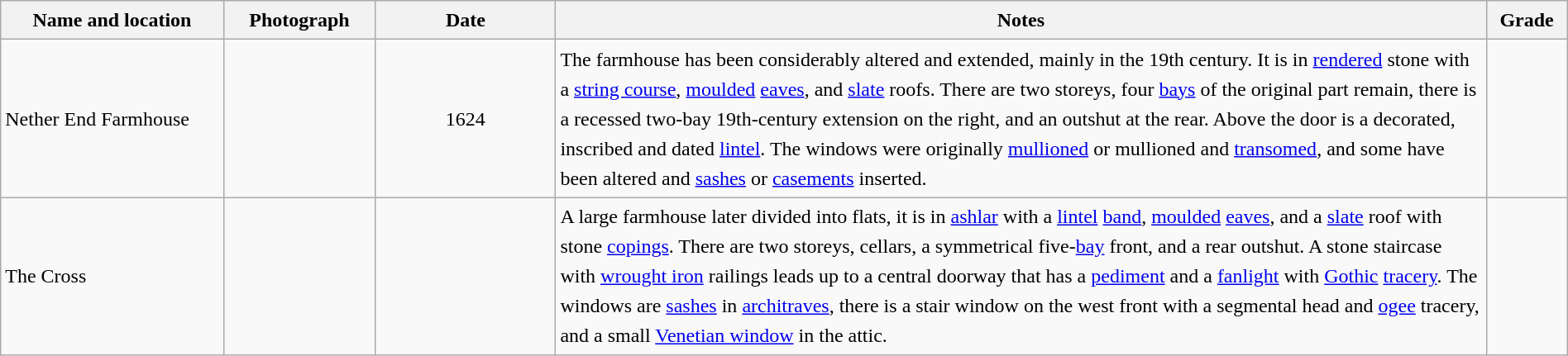<table class="wikitable sortable plainrowheaders" style="width:100%; border:0; text-align:left; line-height:150%;">
<tr>
<th scope="col"  style="width:150px">Name and location</th>
<th scope="col"  style="width:100px" class="unsortable">Photograph</th>
<th scope="col"  style="width:120px">Date</th>
<th scope="col"  style="width:650px" class="unsortable">Notes</th>
<th scope="col"  style="width:50px">Grade</th>
</tr>
<tr>
<td>Nether End Farmhouse<br><small></small></td>
<td></td>
<td align="center">1624</td>
<td>The farmhouse has been considerably altered and extended, mainly in the 19th century.  It is in <a href='#'>rendered</a> stone with a <a href='#'>string course</a>, <a href='#'>moulded</a> <a href='#'>eaves</a>, and <a href='#'>slate</a> roofs.  There are two storeys, four <a href='#'>bays</a> of the original part remain, there is a recessed two-bay 19th-century extension on the right, and an outshut at the rear.  Above the door is a decorated, inscribed and dated <a href='#'>lintel</a>.  The windows were originally <a href='#'>mullioned</a> or mullioned and <a href='#'>transomed</a>, and some have been altered and <a href='#'>sashes</a> or <a href='#'>casements</a> inserted.</td>
<td align="center" ></td>
</tr>
<tr>
<td>The Cross<br><small></small></td>
<td></td>
<td align="center"></td>
<td>A large farmhouse later divided into flats, it is in <a href='#'>ashlar</a> with a <a href='#'>lintel</a> <a href='#'>band</a>, <a href='#'>moulded</a> <a href='#'>eaves</a>, and a <a href='#'>slate</a> roof with stone <a href='#'>copings</a>.  There are two storeys, cellars, a symmetrical five-<a href='#'>bay</a> front, and a rear outshut.  A stone staircase with <a href='#'>wrought iron</a> railings leads up to a central doorway that has a <a href='#'>pediment</a> and a <a href='#'>fanlight</a> with <a href='#'>Gothic</a> <a href='#'>tracery</a>.  The windows are <a href='#'>sashes</a> in <a href='#'>architraves</a>, there is a stair window on the west front with a segmental head and <a href='#'>ogee</a> tracery, and a small <a href='#'>Venetian window</a> in the attic.</td>
<td align="center" ></td>
</tr>
<tr>
</tr>
</table>
